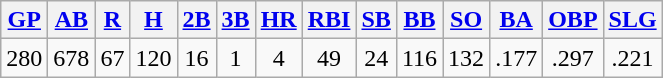<table class="wikitable">
<tr>
<th><a href='#'>GP</a></th>
<th><a href='#'>AB</a></th>
<th><a href='#'>R</a></th>
<th><a href='#'>H</a></th>
<th><a href='#'>2B</a></th>
<th><a href='#'>3B</a></th>
<th><a href='#'>HR</a></th>
<th><a href='#'>RBI</a></th>
<th><a href='#'>SB</a></th>
<th><a href='#'>BB</a></th>
<th><a href='#'>SO</a></th>
<th><a href='#'>BA</a></th>
<th><a href='#'>OBP</a></th>
<th><a href='#'>SLG</a></th>
</tr>
<tr align=center>
<td>280</td>
<td>678</td>
<td>67</td>
<td>120</td>
<td>16</td>
<td>1</td>
<td>4</td>
<td>49</td>
<td>24</td>
<td>116</td>
<td>132</td>
<td>.177</td>
<td>.297</td>
<td>.221</td>
</tr>
</table>
